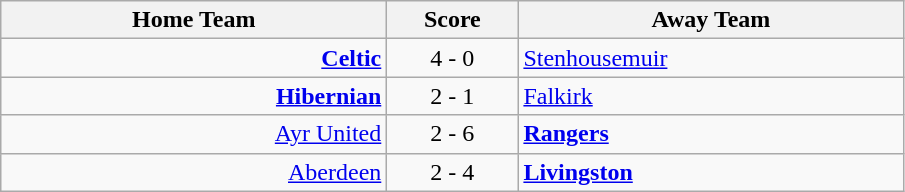<table class="wikitable" style="border-collapse: collapse;">
<tr>
<th align="right" width="250">Home Team</th>
<th align="center" width="80"> Score </th>
<th align="left" width="250">Away Team</th>
</tr>
<tr>
<td style="text-align: right;"><strong><a href='#'>Celtic</a></strong></td>
<td style="text-align: center;">4 - 0</td>
<td style="text-align: left;"><a href='#'>Stenhousemuir</a></td>
</tr>
<tr>
<td style="text-align: right;"><strong><a href='#'>Hibernian</a></strong></td>
<td style="text-align: center;">2 - 1 </td>
<td style="text-align: left;"><a href='#'>Falkirk</a></td>
</tr>
<tr>
<td style="text-align: right;"><a href='#'>Ayr United</a></td>
<td style="text-align: center;">2 - 6</td>
<td style="text-align: left;"><strong><a href='#'>Rangers</a></strong></td>
</tr>
<tr>
<td style="text-align: right;"><a href='#'>Aberdeen</a></td>
<td style="text-align: center;">2 - 4</td>
<td style="text-align: left;"><strong><a href='#'>Livingston</a></strong></td>
</tr>
</table>
